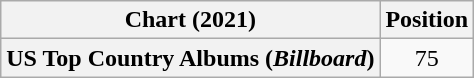<table class="wikitable plainrowheaders" style="text-align:center">
<tr>
<th scope="col">Chart (2021)</th>
<th scope="col">Position</th>
</tr>
<tr>
<th scope="row">US Top Country Albums (<em>Billboard</em>)</th>
<td>75</td>
</tr>
</table>
